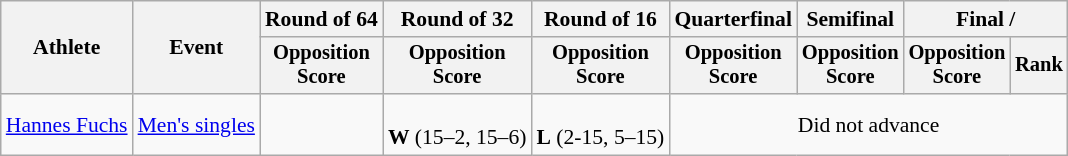<table class="wikitable" style="font-size:90%">
<tr>
<th rowspan=2>Athlete</th>
<th rowspan=2>Event</th>
<th>Round of 64</th>
<th>Round of 32</th>
<th>Round of 16</th>
<th>Quarterfinal</th>
<th>Semifinal</th>
<th colspan=2>Final / </th>
</tr>
<tr style="font-size:95%">
<th>Opposition<br>Score</th>
<th>Opposition<br>Score</th>
<th>Opposition<br>Score</th>
<th>Opposition<br>Score</th>
<th>Opposition<br>Score</th>
<th>Opposition<br>Score</th>
<th>Rank</th>
</tr>
<tr align=center>
<td align=left><a href='#'>Hannes Fuchs</a></td>
<td align=left><a href='#'>Men's singles</a></td>
<td></td>
<td><br><strong>W</strong> (15–2, 15–6)</td>
<td><br><strong>L</strong> (2-15, 5–15)</td>
<td colspan=5>Did not advance</td>
</tr>
</table>
